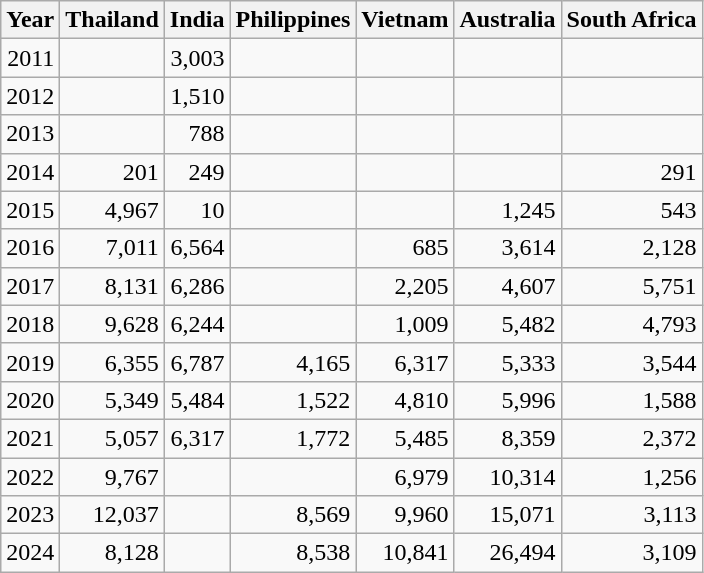<table class=wikitable style="text-align: right;">
<tr>
<th>Year</th>
<th>Thailand</th>
<th>India</th>
<th>Philippines</th>
<th>Vietnam</th>
<th>Australia</th>
<th>South Africa</th>
</tr>
<tr>
<td>2011</td>
<td></td>
<td>3,003</td>
<td></td>
<td></td>
<td></td>
<td></td>
</tr>
<tr>
<td>2012</td>
<td></td>
<td>1,510</td>
<td></td>
<td></td>
<td></td>
<td></td>
</tr>
<tr>
<td>2013</td>
<td></td>
<td>788</td>
<td></td>
<td></td>
<td></td>
<td></td>
</tr>
<tr>
<td>2014</td>
<td>201</td>
<td>249</td>
<td></td>
<td></td>
<td></td>
<td>291</td>
</tr>
<tr>
<td>2015</td>
<td>4,967</td>
<td>10</td>
<td></td>
<td></td>
<td>1,245</td>
<td>543</td>
</tr>
<tr>
<td>2016</td>
<td>7,011</td>
<td>6,564</td>
<td></td>
<td>685</td>
<td>3,614</td>
<td>2,128</td>
</tr>
<tr>
<td>2017</td>
<td>8,131</td>
<td>6,286</td>
<td></td>
<td>2,205</td>
<td>4,607</td>
<td>5,751</td>
</tr>
<tr>
<td>2018</td>
<td>9,628</td>
<td>6,244</td>
<td></td>
<td>1,009</td>
<td>5,482</td>
<td>4,793</td>
</tr>
<tr>
<td>2019</td>
<td>6,355</td>
<td>6,787</td>
<td>4,165</td>
<td>6,317</td>
<td>5,333</td>
<td>3,544</td>
</tr>
<tr>
<td>2020</td>
<td>5,349</td>
<td>5,484</td>
<td>1,522</td>
<td>4,810</td>
<td>5,996</td>
<td>1,588</td>
</tr>
<tr>
<td>2021</td>
<td>5,057</td>
<td>6,317</td>
<td>1,772</td>
<td>5,485</td>
<td>8,359</td>
<td>2,372</td>
</tr>
<tr>
<td>2022</td>
<td>9,767</td>
<td></td>
<td></td>
<td>6,979</td>
<td>10,314</td>
<td>1,256</td>
</tr>
<tr>
<td>2023</td>
<td>12,037</td>
<td></td>
<td>8,569</td>
<td>9,960</td>
<td>15,071</td>
<td>3,113</td>
</tr>
<tr>
<td>2024</td>
<td>8,128</td>
<td></td>
<td>8,538</td>
<td>10,841</td>
<td>26,494</td>
<td>3,109</td>
</tr>
</table>
